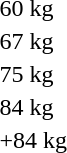<table>
<tr>
<td rowspan=2>60 kg<br></td>
<td rowspan=2></td>
<td rowspan=2></td>
<td></td>
</tr>
<tr>
<td></td>
</tr>
<tr>
<td rowspan=2>67 kg<br></td>
<td rowspan=2></td>
<td rowspan=2></td>
<td></td>
</tr>
<tr>
<td></td>
</tr>
<tr>
<td rowspan=2>75 kg<br></td>
<td rowspan=2></td>
<td rowspan=2></td>
<td></td>
</tr>
<tr>
<td></td>
</tr>
<tr>
<td rowspan=2>84 kg<br></td>
<td rowspan=2></td>
<td rowspan=2></td>
<td></td>
</tr>
<tr>
<td></td>
</tr>
<tr>
<td rowspan=2>+84 kg<br></td>
<td rowspan=2></td>
<td rowspan=2></td>
<td></td>
</tr>
<tr>
<td></td>
</tr>
</table>
